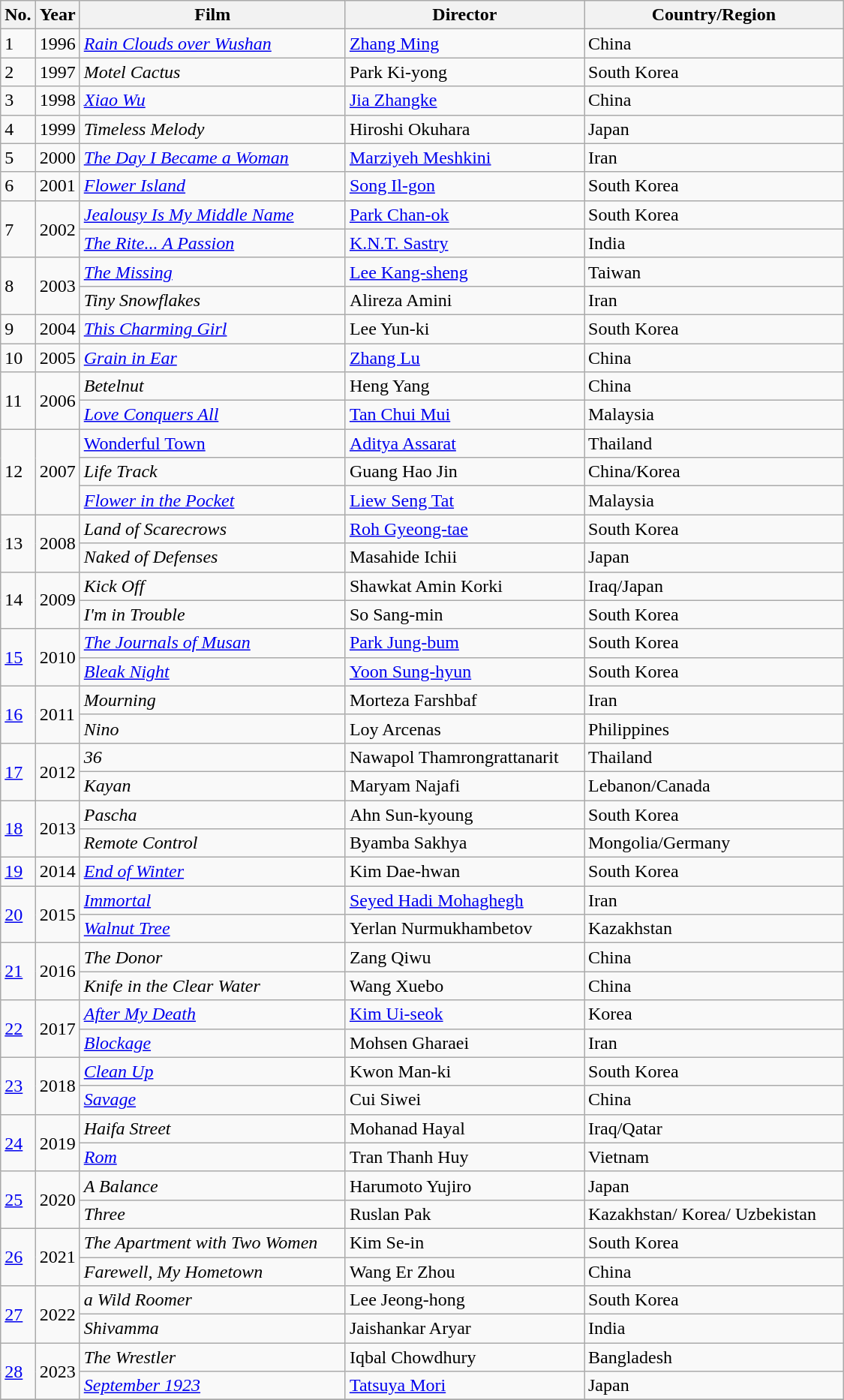<table class=wikitable style="width:750px">
<tr>
<th width=10>No.</th>
<th width=10>Year</th>
<th>Film</th>
<th>Director</th>
<th>Country/Region</th>
</tr>
<tr>
<td>1</td>
<td>1996</td>
<td><em><a href='#'>Rain Clouds over Wushan</a></em></td>
<td><a href='#'>Zhang Ming</a></td>
<td>China</td>
</tr>
<tr>
<td>2</td>
<td>1997</td>
<td><em>Motel Cactus</em></td>
<td>Park Ki-yong</td>
<td>South Korea</td>
</tr>
<tr>
<td>3</td>
<td>1998</td>
<td><em><a href='#'>Xiao Wu</a></em></td>
<td><a href='#'>Jia Zhangke</a></td>
<td>China</td>
</tr>
<tr>
<td>4</td>
<td>1999</td>
<td><em>Timeless Melody</em></td>
<td>Hiroshi Okuhara</td>
<td>Japan</td>
</tr>
<tr>
<td>5</td>
<td>2000</td>
<td><em><a href='#'>The Day I Became a Woman</a></em></td>
<td><a href='#'>Marziyeh Meshkini</a></td>
<td>Iran</td>
</tr>
<tr>
<td>6</td>
<td>2001</td>
<td><em><a href='#'>Flower Island</a></em></td>
<td><a href='#'>Song Il-gon</a></td>
<td>South Korea</td>
</tr>
<tr>
<td rowspan=2>7</td>
<td rowspan=2>2002</td>
<td><em><a href='#'>Jealousy Is My Middle Name</a></em></td>
<td><a href='#'>Park Chan-ok</a></td>
<td>South Korea</td>
</tr>
<tr>
<td><em><a href='#'>The Rite... A Passion</a></em></td>
<td><a href='#'>K.N.T. Sastry</a></td>
<td>India</td>
</tr>
<tr>
<td rowspan=2>8</td>
<td rowspan=2>2003</td>
<td><em><a href='#'>The Missing</a></em></td>
<td><a href='#'>Lee Kang-sheng</a></td>
<td>Taiwan</td>
</tr>
<tr>
<td><em>Tiny Snowflakes</em></td>
<td>Alireza Amini</td>
<td>Iran</td>
</tr>
<tr>
<td>9</td>
<td>2004</td>
<td><em><a href='#'>This Charming Girl</a></em></td>
<td>Lee Yun-ki</td>
<td>South Korea</td>
</tr>
<tr>
<td>10</td>
<td>2005</td>
<td><em><a href='#'>Grain in Ear</a></em></td>
<td><a href='#'>Zhang Lu</a></td>
<td>China</td>
</tr>
<tr>
<td rowspan=2>11</td>
<td rowspan=2>2006</td>
<td><em>Betelnut</em></td>
<td>Heng Yang</td>
<td>China</td>
</tr>
<tr>
<td><a href='#'><em>Love Conquers All</em></a></td>
<td><a href='#'>Tan Chui Mui</a></td>
<td>Malaysia</td>
</tr>
<tr>
<td rowspan=3>12</td>
<td rowspan=3>2007</td>
<td><em><a href='#'></em>Wonderful Town<em></a></em></td>
<td><a href='#'>Aditya Assarat</a></td>
<td>Thailand</td>
</tr>
<tr>
<td><em>Life Track</em></td>
<td>Guang Hao Jin</td>
<td>China/Korea</td>
</tr>
<tr>
<td><em><a href='#'>Flower in the Pocket</a></em></td>
<td><a href='#'>Liew Seng Tat</a></td>
<td>Malaysia</td>
</tr>
<tr>
<td rowspan=2>13</td>
<td rowspan=2>2008</td>
<td><em>Land of Scarecrows</em></td>
<td><a href='#'>Roh Gyeong-tae</a></td>
<td>South Korea</td>
</tr>
<tr>
<td><em>Naked of Defenses</em></td>
<td>Masahide Ichii</td>
<td>Japan</td>
</tr>
<tr>
<td rowspan=2>14</td>
<td rowspan=2>2009</td>
<td><em>Kick Off</em></td>
<td>Shawkat Amin Korki</td>
<td>Iraq/Japan</td>
</tr>
<tr>
<td><em>I'm in Trouble</em></td>
<td>So Sang-min</td>
<td>South Korea</td>
</tr>
<tr>
<td rowspan=2><a href='#'>15</a></td>
<td rowspan=2>2010</td>
<td><em><a href='#'>The Journals of Musan</a></em></td>
<td><a href='#'>Park Jung-bum</a></td>
<td>South Korea</td>
</tr>
<tr>
<td><em><a href='#'>Bleak Night</a></em></td>
<td><a href='#'>Yoon Sung-hyun</a></td>
<td>South Korea</td>
</tr>
<tr>
<td rowspan=2><a href='#'>16</a></td>
<td rowspan=2>2011</td>
<td><em>Mourning</em></td>
<td>Morteza Farshbaf</td>
<td>Iran</td>
</tr>
<tr>
<td><em>Nino</em></td>
<td>Loy Arcenas</td>
<td>Philippines</td>
</tr>
<tr>
<td rowspan=2><a href='#'>17</a></td>
<td rowspan=2>2012</td>
<td><em>36</em></td>
<td>Nawapol Thamrongrattanarit</td>
<td>Thailand</td>
</tr>
<tr>
<td><em>Kayan</em></td>
<td>Maryam Najafi</td>
<td>Lebanon/Canada</td>
</tr>
<tr>
<td rowspan=2><a href='#'>18</a></td>
<td rowspan=2>2013</td>
<td><em>Pascha</em></td>
<td>Ahn Sun-kyoung</td>
<td>South Korea</td>
</tr>
<tr>
<td><em>Remote Control</em></td>
<td>Byamba Sakhya</td>
<td>Mongolia/Germany</td>
</tr>
<tr>
<td><a href='#'>19</a></td>
<td>2014</td>
<td><em><a href='#'>End of Winter</a></em></td>
<td>Kim Dae-hwan</td>
<td>South Korea</td>
</tr>
<tr>
<td rowspan=2><a href='#'>20</a></td>
<td rowspan=2>2015</td>
<td><em><a href='#'>Immortal</a></em></td>
<td><a href='#'>Seyed Hadi Mohaghegh</a></td>
<td>Iran</td>
</tr>
<tr>
<td><em><a href='#'>Walnut Tree</a></em></td>
<td>Yerlan Nurmukhambetov</td>
<td>Kazakhstan</td>
</tr>
<tr>
<td rowspan=2><a href='#'>21</a></td>
<td rowspan=2>2016</td>
<td><em>The Donor</em></td>
<td>Zang Qiwu</td>
<td>China</td>
</tr>
<tr>
<td><em>Knife in the Clear Water</em></td>
<td>Wang Xuebo</td>
<td>China</td>
</tr>
<tr>
<td rowspan=2><a href='#'>22</a></td>
<td rowspan=2>2017</td>
<td><em><a href='#'>After My Death</a></em></td>
<td><a href='#'>Kim Ui-seok</a></td>
<td>Korea</td>
</tr>
<tr>
<td><em><a href='#'>Blockage</a></em></td>
<td>Mohsen Gharaei</td>
<td>Iran</td>
</tr>
<tr>
<td rowspan=2><a href='#'>23</a></td>
<td rowspan=2>2018</td>
<td><em><a href='#'>Clean Up</a></em></td>
<td>Kwon Man-ki</td>
<td>South Korea</td>
</tr>
<tr>
<td><em><a href='#'>Savage</a></em></td>
<td>Cui Siwei</td>
<td>China</td>
</tr>
<tr>
<td rowspan=2><a href='#'>24</a></td>
<td rowspan=2>2019</td>
<td><em>Haifa Street</em></td>
<td>Mohanad Hayal</td>
<td>Iraq/Qatar</td>
</tr>
<tr>
<td><em> <a href='#'>Rom</a></em></td>
<td>Tran Thanh Huy</td>
<td>Vietnam</td>
</tr>
<tr>
<td rowspan=2><a href='#'>25</a></td>
<td rowspan=2>2020</td>
<td><em>A Balance </em></td>
<td>Harumoto Yujiro</td>
<td>Japan</td>
</tr>
<tr>
<td><em> Three </em></td>
<td>Ruslan Pak</td>
<td>Kazakhstan/ Korea/ Uzbekistan</td>
</tr>
<tr>
<td rowspan=2><a href='#'>26</a></td>
<td rowspan=2>2021</td>
<td><em>The Apartment with Two Women</em></td>
<td>Kim Se-in</td>
<td>South Korea</td>
</tr>
<tr>
<td><em>Farewell, My Hometown</em></td>
<td>Wang Er Zhou</td>
<td>China</td>
</tr>
<tr>
<td rowspan=2><a href='#'>27</a></td>
<td rowspan=2>2022</td>
<td><em>a Wild Roomer</em></td>
<td>Lee Jeong-hong</td>
<td>South Korea</td>
</tr>
<tr>
<td><em>Shivamma</em></td>
<td>Jaishankar Aryar</td>
<td>India</td>
</tr>
<tr>
<td rowspan=2><a href='#'>28</a></td>
<td rowspan=2>2023</td>
<td><em>The Wrestler</em></td>
<td>Iqbal Chowdhury</td>
<td>Bangladesh</td>
</tr>
<tr>
<td><em><a href='#'>September 1923</a></em></td>
<td><a href='#'>Tatsuya Mori</a></td>
<td>Japan</td>
</tr>
<tr>
</tr>
</table>
